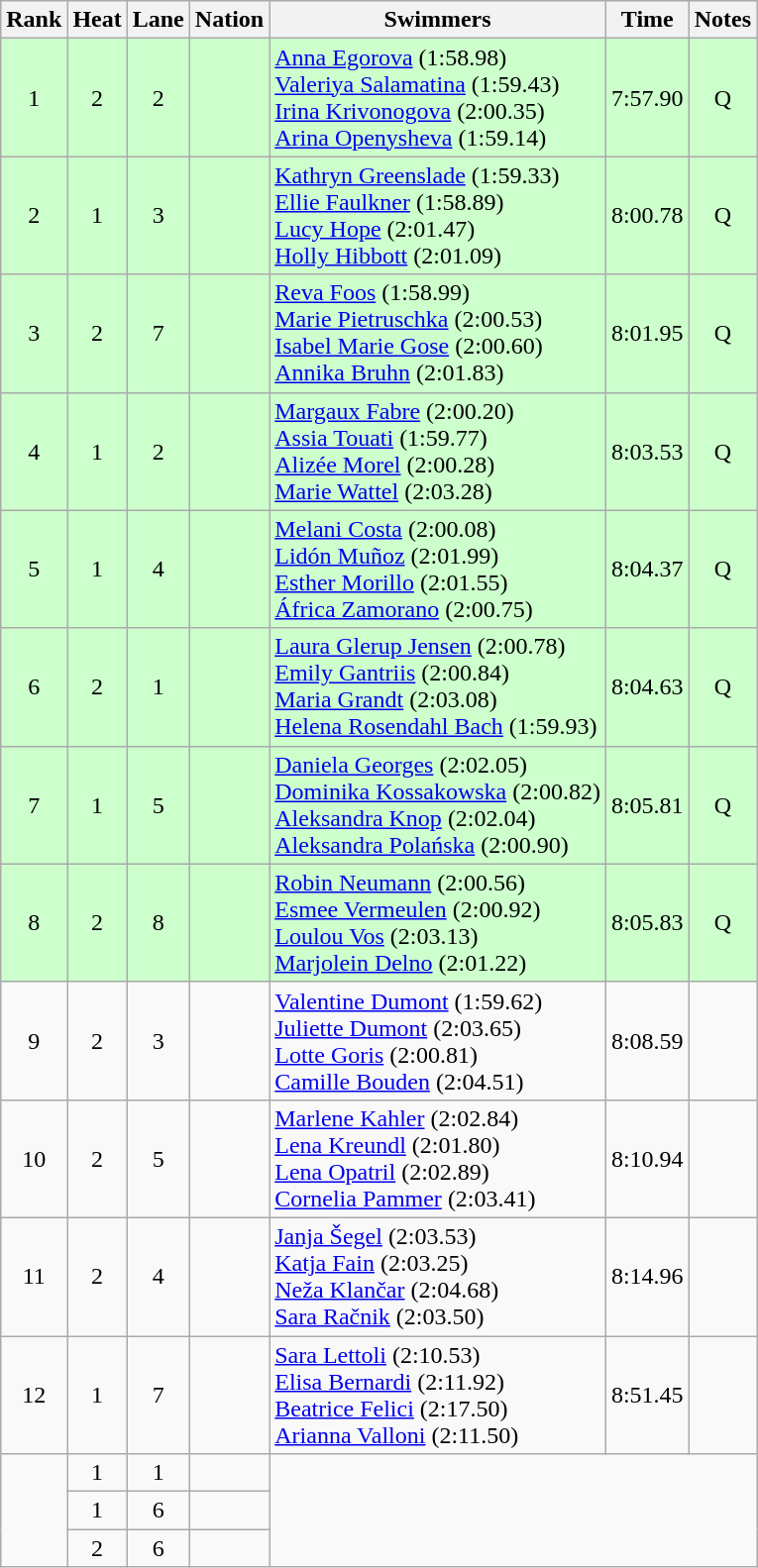<table class="wikitable sortable" style="text-align:center">
<tr>
<th>Rank</th>
<th>Heat</th>
<th>Lane</th>
<th>Nation</th>
<th>Swimmers</th>
<th>Time</th>
<th>Notes</th>
</tr>
<tr bgcolor=ccffcc>
<td>1</td>
<td>2</td>
<td>2</td>
<td align=left></td>
<td align=left><a href='#'>Anna Egorova</a> (1:58.98)<br><a href='#'>Valeriya Salamatina</a> (1:59.43)<br><a href='#'>Irina Krivonogova</a> (2:00.35)<br><a href='#'>Arina Openysheva</a> (1:59.14)</td>
<td>7:57.90</td>
<td>Q</td>
</tr>
<tr bgcolor=ccffcc>
<td>2</td>
<td>1</td>
<td>3</td>
<td align=left></td>
<td align=left><a href='#'>Kathryn Greenslade</a> (1:59.33)<br><a href='#'>Ellie Faulkner</a> (1:58.89)<br><a href='#'>Lucy Hope</a> (2:01.47)<br><a href='#'>Holly Hibbott</a> (2:01.09)</td>
<td>8:00.78</td>
<td>Q</td>
</tr>
<tr bgcolor=ccffcc>
<td>3</td>
<td>2</td>
<td>7</td>
<td align=left></td>
<td align=left><a href='#'>Reva Foos</a> (1:58.99)<br><a href='#'>Marie Pietruschka</a> (2:00.53)<br><a href='#'>Isabel Marie Gose</a> (2:00.60)<br><a href='#'>Annika Bruhn</a> (2:01.83)</td>
<td>8:01.95</td>
<td>Q</td>
</tr>
<tr bgcolor=ccffcc>
<td>4</td>
<td>1</td>
<td>2</td>
<td align=left></td>
<td align=left><a href='#'>Margaux Fabre</a> (2:00.20)<br><a href='#'>Assia Touati</a> (1:59.77)<br><a href='#'>Alizée Morel</a> (2:00.28)<br><a href='#'>Marie Wattel</a> (2:03.28)</td>
<td>8:03.53</td>
<td>Q</td>
</tr>
<tr bgcolor=ccffcc>
<td>5</td>
<td>1</td>
<td>4</td>
<td align=left></td>
<td align=left><a href='#'>Melani Costa</a> (2:00.08)<br><a href='#'>Lidón Muñoz</a> (2:01.99)<br><a href='#'>Esther Morillo</a> (2:01.55)<br><a href='#'>África Zamorano</a> (2:00.75)</td>
<td>8:04.37</td>
<td>Q</td>
</tr>
<tr bgcolor=ccffcc>
<td>6</td>
<td>2</td>
<td>1</td>
<td align=left></td>
<td align=left><a href='#'>Laura Glerup Jensen</a> (2:00.78)<br><a href='#'>Emily Gantriis</a> (2:00.84)<br><a href='#'>Maria Grandt</a> (2:03.08)<br><a href='#'>Helena Rosendahl Bach</a> (1:59.93)</td>
<td>8:04.63</td>
<td>Q</td>
</tr>
<tr bgcolor=ccffcc>
<td>7</td>
<td>1</td>
<td>5</td>
<td align=left></td>
<td align=left><a href='#'>Daniela Georges</a>  (2:02.05)<br><a href='#'>Dominika Kossakowska</a> (2:00.82)<br><a href='#'>Aleksandra Knop</a> (2:02.04)<br><a href='#'>Aleksandra Polańska</a> (2:00.90)</td>
<td>8:05.81</td>
<td>Q</td>
</tr>
<tr bgcolor=ccffcc>
<td>8</td>
<td>2</td>
<td>8</td>
<td align=left></td>
<td align=left><a href='#'>Robin Neumann</a> (2:00.56)<br><a href='#'>Esmee Vermeulen</a> (2:00.92)<br><a href='#'>Loulou Vos</a> (2:03.13)<br><a href='#'>Marjolein Delno</a> (2:01.22)</td>
<td>8:05.83</td>
<td>Q</td>
</tr>
<tr>
<td>9</td>
<td>2</td>
<td>3</td>
<td align=left></td>
<td align=left><a href='#'>Valentine Dumont</a> (1:59.62)<br><a href='#'>Juliette Dumont</a> (2:03.65)<br><a href='#'>Lotte Goris</a> (2:00.81)<br><a href='#'>Camille Bouden</a> (2:04.51)</td>
<td>8:08.59</td>
<td></td>
</tr>
<tr>
<td>10</td>
<td>2</td>
<td>5</td>
<td align=left></td>
<td align=left><a href='#'>Marlene Kahler</a> (2:02.84)<br><a href='#'>Lena Kreundl</a> (2:01.80)<br><a href='#'>Lena Opatril</a> (2:02.89)<br><a href='#'>Cornelia Pammer</a> (2:03.41)</td>
<td>8:10.94</td>
<td></td>
</tr>
<tr>
<td>11</td>
<td>2</td>
<td>4</td>
<td align=left></td>
<td align=left><a href='#'>Janja Šegel</a> (2:03.53)<br><a href='#'>Katja Fain</a> (2:03.25)<br><a href='#'>Neža Klančar</a> (2:04.68)<br><a href='#'>Sara Račnik</a> (2:03.50)</td>
<td>8:14.96</td>
<td></td>
</tr>
<tr>
<td>12</td>
<td>1</td>
<td>7</td>
<td align=left></td>
<td align=left><a href='#'>Sara Lettoli</a> (2:10.53)<br><a href='#'>Elisa Bernardi</a> (2:11.92)<br><a href='#'>Beatrice Felici</a> (2:17.50)<br><a href='#'>Arianna Valloni</a> (2:11.50)</td>
<td>8:51.45</td>
<td></td>
</tr>
<tr>
<td rowspan=3></td>
<td>1</td>
<td>1</td>
<td align=left></td>
<td colspan=3 rowspan=3></td>
</tr>
<tr>
<td>1</td>
<td>6</td>
<td align=left></td>
</tr>
<tr>
<td>2</td>
<td>6</td>
<td align=left></td>
</tr>
</table>
